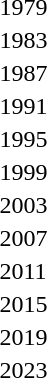<table>
<tr style="vertical-align:top;">
<td>1979<br></td>
<td></td>
<td></td>
<td></td>
</tr>
<tr style="vertical-align:top;">
<td>1983<br></td>
<td></td>
<td></td>
<td></td>
</tr>
<tr style="vertical-align:top;">
<td>1987<br></td>
<td></td>
<td></td>
<td></td>
</tr>
<tr style="vertical-align:top;">
<td>1991<br></td>
<td></td>
<td></td>
<td></td>
</tr>
<tr style="vertical-align:top;">
<td>1995<br></td>
<td></td>
<td></td>
<td></td>
</tr>
<tr style="vertical-align:top;">
<td>1999<br></td>
<td></td>
<td></td>
<td></td>
</tr>
<tr style="vertical-align:top;">
<td>2003<br></td>
<td></td>
<td></td>
<td></td>
</tr>
<tr style="vertical-align:top;">
<td>2007<br></td>
<td></td>
<td></td>
<td></td>
</tr>
<tr style="vertical-align:top;">
<td>2011<br></td>
<td></td>
<td></td>
<td></td>
</tr>
<tr style="vertical-align:top;">
<td>2015<br></td>
<td></td>
<td></td>
<td></td>
</tr>
<tr style="vertical-align:top;">
<td>2019<br></td>
<td></td>
<td></td>
<td></td>
</tr>
<tr style="vertical-align:top;">
<td>2023<br></td>
<td></td>
<td></td>
<td></td>
</tr>
</table>
